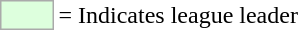<table>
<tr>
<td style="background:#DDFFDD; border:1px solid #aaa; width:2em;"></td>
<td>= Indicates league leader</td>
</tr>
</table>
